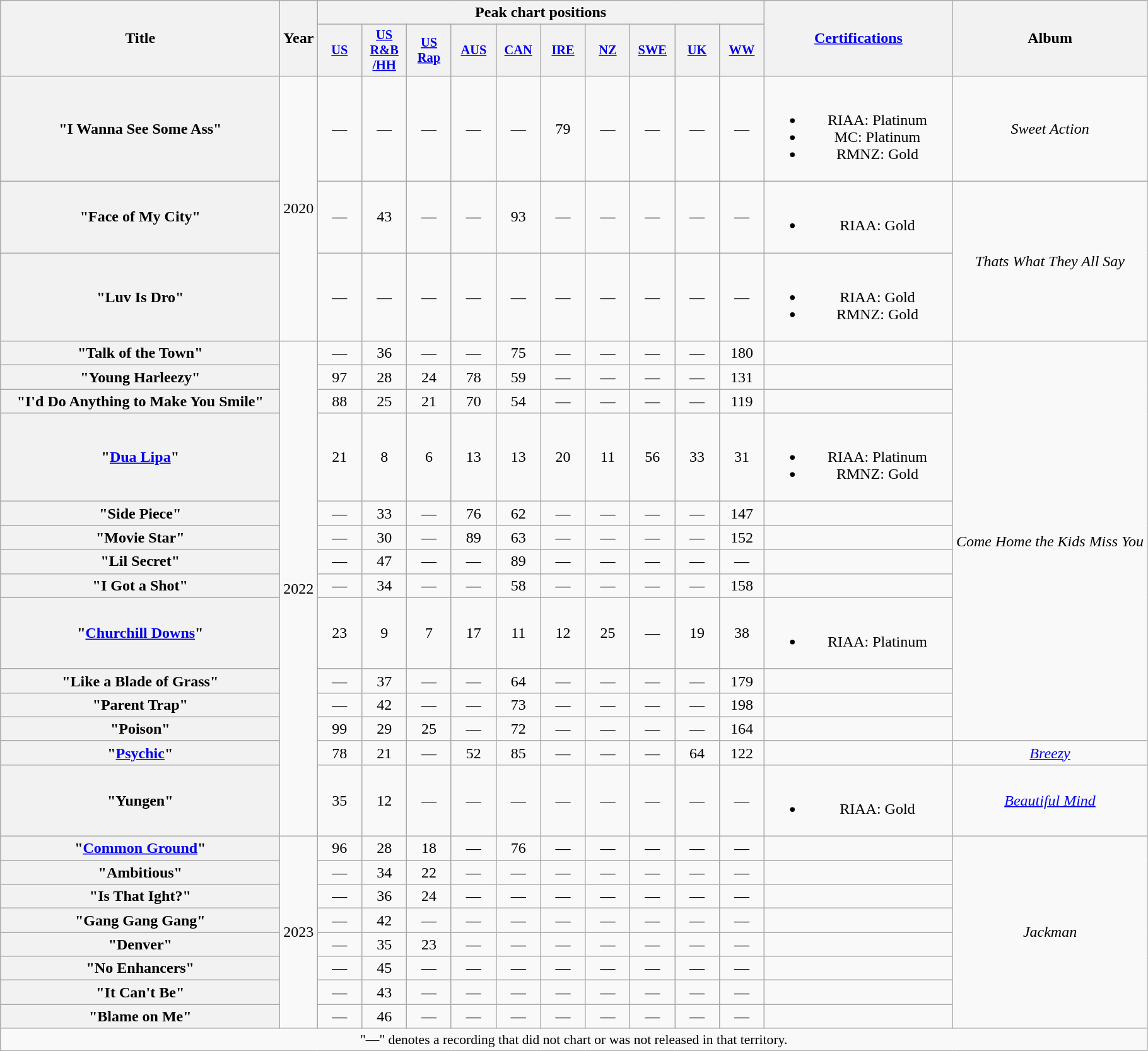<table class="wikitable plainrowheaders" style="text-align:center;">
<tr>
<th scope="col" rowspan="2" style="width:18em;">Title</th>
<th scope="col" rowspan="2" style="width:1em;">Year</th>
<th colspan="10">Peak chart positions</th>
<th scope="col" rowspan="2" style="width:12em;"><a href='#'>Certifications</a></th>
<th scope="col" rowspan="2">Album</th>
</tr>
<tr>
<th scope="col" style="width:3em;font-size:85%;"><a href='#'>US</a><br></th>
<th scope="col" style="width:3em;font-size:85%;"><a href='#'>US<br>R&B<br>/HH</a><br></th>
<th scope="col" style="width:3em;font-size:85%;"><a href='#'>US<br>Rap</a><br></th>
<th scope="col" style="width:3em;font-size:85%;"><a href='#'>AUS</a><br></th>
<th scope="col" style="width:3em;font-size:85%;"><a href='#'>CAN</a><br></th>
<th scope="col" style="width:3em;font-size:85%;"><a href='#'>IRE</a><br></th>
<th scope="col" style="width:3em;font-size:85%;"><a href='#'>NZ</a><br></th>
<th scope="col" style="width:3em;font-size:85%;"><a href='#'>SWE</a><br></th>
<th scope="col" style="width:3em;font-size:85%;"><a href='#'>UK</a><br></th>
<th scope="col" style="width:3em;font-size:85%;"><a href='#'>WW</a><br></th>
</tr>
<tr>
<th scope="row">"I Wanna See Some Ass"<br></th>
<td rowspan="3">2020</td>
<td>—</td>
<td>—</td>
<td>—</td>
<td>—</td>
<td>—</td>
<td>79</td>
<td>—</td>
<td>—</td>
<td>—</td>
<td>—</td>
<td><br><ul><li>RIAA: Platinum</li><li>MC: Platinum</li><li>RMNZ: Gold</li></ul></td>
<td><em>Sweet Action</em></td>
</tr>
<tr>
<th scope="row">"Face of My City"<br></th>
<td>—</td>
<td>43</td>
<td>—</td>
<td>—</td>
<td>93</td>
<td>—</td>
<td>—</td>
<td>—</td>
<td>—</td>
<td>—</td>
<td><br><ul><li>RIAA: Gold</li></ul></td>
<td rowspan="2"><em>Thats What They All Say</em></td>
</tr>
<tr>
<th scope="row">"Luv Is Dro"<br></th>
<td>—</td>
<td>—</td>
<td>—</td>
<td>—</td>
<td>—</td>
<td>—</td>
<td>—</td>
<td>—</td>
<td>—</td>
<td>—</td>
<td><br><ul><li>RIAA: Gold</li><li>RMNZ: Gold</li></ul></td>
</tr>
<tr>
<th scope="row">"Talk of the Town"</th>
<td rowspan="14">2022</td>
<td>—</td>
<td>36</td>
<td>—</td>
<td>—</td>
<td>75</td>
<td>—</td>
<td>—</td>
<td>—</td>
<td>—</td>
<td>180</td>
<td></td>
<td rowspan="12"><em>Come Home the Kids Miss You</em></td>
</tr>
<tr>
<th scope="row">"Young Harleezy"</th>
<td>97</td>
<td>28</td>
<td>24</td>
<td>78</td>
<td>59</td>
<td>—</td>
<td>—</td>
<td>—</td>
<td>—</td>
<td>131</td>
<td></td>
</tr>
<tr>
<th scope="row">"I'd Do Anything to Make You Smile"</th>
<td>88</td>
<td>25</td>
<td>21</td>
<td>70</td>
<td>54</td>
<td>—</td>
<td>—</td>
<td>—</td>
<td>—</td>
<td>119</td>
<td></td>
</tr>
<tr>
<th scope="row">"<a href='#'>Dua Lipa</a>"</th>
<td>21</td>
<td>8</td>
<td>6</td>
<td>13</td>
<td>13</td>
<td>20</td>
<td>11</td>
<td>56</td>
<td>33</td>
<td>31</td>
<td><br><ul><li>RIAA: Platinum</li><li>RMNZ: Gold</li></ul></td>
</tr>
<tr>
<th scope="row">"Side Piece"</th>
<td>—</td>
<td>33</td>
<td>—</td>
<td>76</td>
<td>62</td>
<td>—</td>
<td>—</td>
<td>—</td>
<td>—</td>
<td>147</td>
<td></td>
</tr>
<tr>
<th scope="row">"Movie Star"<br></th>
<td>—</td>
<td>30</td>
<td>—</td>
<td>89</td>
<td>63</td>
<td>—</td>
<td>—</td>
<td>—</td>
<td>—</td>
<td>152</td>
<td></td>
</tr>
<tr>
<th scope="row">"Lil Secret"</th>
<td>—</td>
<td>47</td>
<td>—</td>
<td>—</td>
<td>89</td>
<td>—</td>
<td>—</td>
<td>—</td>
<td>—</td>
<td>—</td>
<td></td>
</tr>
<tr>
<th scope="row">"I Got a Shot"</th>
<td>—</td>
<td>34</td>
<td>—</td>
<td>—</td>
<td>58</td>
<td>—</td>
<td>—</td>
<td>—</td>
<td>—</td>
<td>158</td>
<td></td>
</tr>
<tr>
<th scope="row">"<a href='#'>Churchill Downs</a>"<br></th>
<td>23</td>
<td>9</td>
<td>7</td>
<td>17</td>
<td>11</td>
<td>12</td>
<td>25</td>
<td>—</td>
<td>19</td>
<td>38</td>
<td><br><ul><li>RIAA: Platinum</li></ul></td>
</tr>
<tr>
<th scope="row">"Like a Blade of Grass"</th>
<td>—</td>
<td>37</td>
<td>—</td>
<td>—</td>
<td>64</td>
<td>—</td>
<td>—</td>
<td>—</td>
<td>—</td>
<td>179</td>
<td></td>
</tr>
<tr>
<th scope="row">"Parent Trap"<br></th>
<td>—</td>
<td>42</td>
<td>—</td>
<td>—</td>
<td>73</td>
<td>—</td>
<td>—</td>
<td>—</td>
<td>—</td>
<td>198</td>
<td></td>
</tr>
<tr>
<th scope="row">"Poison"<br></th>
<td>99</td>
<td>29</td>
<td>25</td>
<td>—</td>
<td>72</td>
<td>—</td>
<td>—</td>
<td>—</td>
<td>—</td>
<td>164</td>
<td></td>
</tr>
<tr>
<th scope="row">"<a href='#'>Psychic</a>"<br></th>
<td>78</td>
<td>21</td>
<td>—</td>
<td>52</td>
<td>85</td>
<td>—</td>
<td>—</td>
<td>—</td>
<td>64</td>
<td>122</td>
<td></td>
<td><em><a href='#'>Breezy</a></em></td>
</tr>
<tr>
<th scope="row">"Yungen"<br></th>
<td>35</td>
<td>12</td>
<td>—</td>
<td>—</td>
<td>—</td>
<td>—</td>
<td>—</td>
<td>—</td>
<td>—</td>
<td>—</td>
<td><br><ul><li>RIAA: Gold</li></ul></td>
<td><em><a href='#'>Beautiful Mind</a></em></td>
</tr>
<tr>
<th scope="row">"<a href='#'>Common Ground</a>"</th>
<td rowspan="8">2023</td>
<td>96</td>
<td>28</td>
<td>18</td>
<td>—</td>
<td>76</td>
<td>—</td>
<td>—</td>
<td>—</td>
<td>—</td>
<td>—</td>
<td></td>
<td rowspan="8"><em>Jackman</em></td>
</tr>
<tr>
<th scope="row">"Ambitious"</th>
<td>—</td>
<td>34</td>
<td>22</td>
<td>—</td>
<td>—</td>
<td>—</td>
<td>—</td>
<td>—</td>
<td>—</td>
<td>—</td>
<td></td>
</tr>
<tr>
<th scope="row">"Is That Ight?"</th>
<td>—</td>
<td>36</td>
<td>24</td>
<td>—</td>
<td>—</td>
<td>—</td>
<td>—</td>
<td>—</td>
<td>—</td>
<td>—</td>
<td></td>
</tr>
<tr>
<th scope="row">"Gang Gang Gang"</th>
<td>—</td>
<td>42</td>
<td>—</td>
<td>—</td>
<td>—</td>
<td>—</td>
<td>—</td>
<td>—</td>
<td>—</td>
<td>—</td>
<td></td>
</tr>
<tr>
<th scope="row">"Denver"</th>
<td>—</td>
<td>35</td>
<td>23</td>
<td>—</td>
<td>—</td>
<td>—</td>
<td>—</td>
<td>—</td>
<td>—</td>
<td>—</td>
<td></td>
</tr>
<tr>
<th scope="row">"No Enhancers"</th>
<td>—</td>
<td>45</td>
<td>—</td>
<td>—</td>
<td>—</td>
<td>—</td>
<td>—</td>
<td>—</td>
<td>—</td>
<td>—</td>
<td></td>
</tr>
<tr>
<th scope="row">"It Can't Be"</th>
<td>—</td>
<td>43</td>
<td>—</td>
<td>—</td>
<td>—</td>
<td>—</td>
<td>—</td>
<td>—</td>
<td>—</td>
<td>—</td>
<td></td>
</tr>
<tr>
<th scope="row">"Blame on Me"</th>
<td>—</td>
<td>46</td>
<td>—</td>
<td>—</td>
<td>—</td>
<td>—</td>
<td>—</td>
<td>—</td>
<td>—</td>
<td>—</td>
<td></td>
</tr>
<tr>
<td colspan="14" style="font-size:90%">"—" denotes a recording that did not chart or was not released in that territory.</td>
</tr>
</table>
